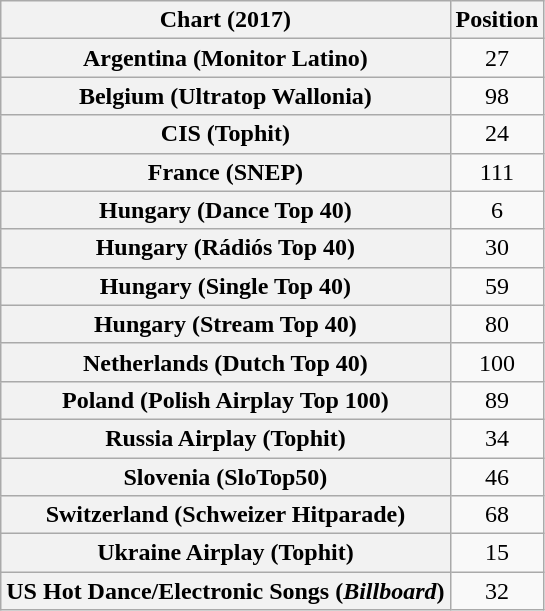<table class="wikitable sortable plainrowheaders" style="text-align:center">
<tr>
<th scope="col">Chart (2017)</th>
<th scope="col">Position</th>
</tr>
<tr>
<th scope="row">Argentina (Monitor Latino)</th>
<td>27</td>
</tr>
<tr>
<th scope="row">Belgium (Ultratop Wallonia)</th>
<td>98</td>
</tr>
<tr>
<th scope="row">CIS (Tophit)</th>
<td style="text-align:center;">24</td>
</tr>
<tr>
<th scope="row">France (SNEP)</th>
<td>111</td>
</tr>
<tr>
<th scope="row">Hungary (Dance Top 40)</th>
<td>6</td>
</tr>
<tr>
<th scope="row">Hungary (Rádiós Top 40)</th>
<td>30</td>
</tr>
<tr>
<th scope="row">Hungary (Single Top 40)</th>
<td>59</td>
</tr>
<tr>
<th scope="row">Hungary (Stream Top 40)</th>
<td>80</td>
</tr>
<tr>
<th scope="row">Netherlands (Dutch Top 40)</th>
<td>100</td>
</tr>
<tr>
<th scope="row">Poland (Polish Airplay Top 100)</th>
<td>89</td>
</tr>
<tr>
<th scope="row">Russia Airplay (Tophit)</th>
<td style="text-align:center;">34</td>
</tr>
<tr>
<th scope="row">Slovenia (SloTop50)</th>
<td>46</td>
</tr>
<tr>
<th scope="row">Switzerland (Schweizer Hitparade)</th>
<td>68</td>
</tr>
<tr>
<th scope="row">Ukraine Airplay (Tophit)</th>
<td style="text-align:center;">15</td>
</tr>
<tr>
<th scope="row">US Hot Dance/Electronic Songs (<em>Billboard</em>)</th>
<td>32</td>
</tr>
</table>
